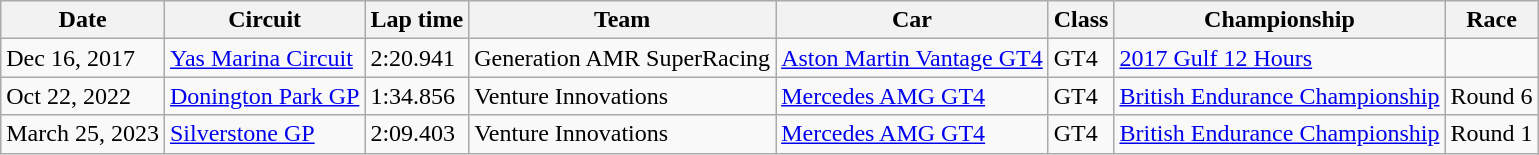<table class="wikitable">
<tr>
<th>Date</th>
<th>Circuit</th>
<th>Lap time</th>
<th>Team</th>
<th>Car</th>
<th>Class</th>
<th>Championship</th>
<th>Race</th>
</tr>
<tr>
<td>Dec 16, 2017</td>
<td><a href='#'>Yas Marina Circuit</a></td>
<td>2:20.941</td>
<td>Generation AMR SuperRacing</td>
<td><a href='#'>Aston Martin Vantage GT4</a></td>
<td>GT4</td>
<td><a href='#'>2017 Gulf 12 Hours</a></td>
<td></td>
</tr>
<tr>
<td>Oct 22, 2022</td>
<td><a href='#'>Donington Park GP</a></td>
<td>1:34.856</td>
<td>Venture Innovations</td>
<td><a href='#'>Mercedes AMG GT4</a></td>
<td>GT4</td>
<td><a href='#'>British Endurance Championship</a></td>
<td>Round 6</td>
</tr>
<tr>
<td>March 25, 2023</td>
<td><a href='#'>Silverstone GP</a></td>
<td>2:09.403</td>
<td>Venture Innovations</td>
<td><a href='#'>Mercedes AMG GT4</a></td>
<td>GT4</td>
<td><a href='#'>British Endurance Championship</a></td>
<td>Round 1</td>
</tr>
</table>
